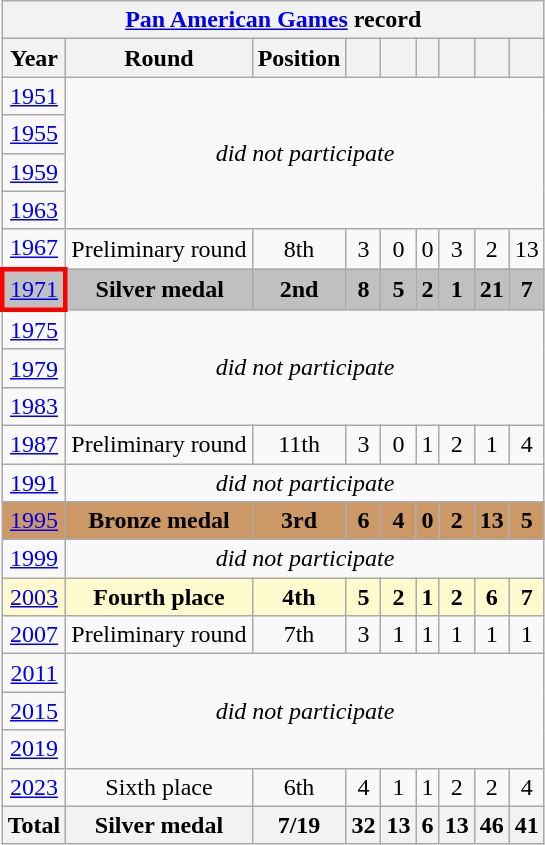<table class="wikitable" style="text-align:center">
<tr>
<th colspan=9><a href='#'>Pan American Games</a> record</th>
</tr>
<tr>
<th>Year</th>
<th>Round</th>
<th>Position</th>
<th></th>
<th></th>
<th></th>
<th></th>
<th></th>
<th></th>
</tr>
<tr>
<td> <a href='#'>1951</a></td>
<td colspan=8 rowspan=4><em>did not participate</em></td>
</tr>
<tr>
<td> <a href='#'>1955</a></td>
</tr>
<tr>
<td> <a href='#'>1959</a></td>
</tr>
<tr>
<td> <a href='#'>1963</a></td>
</tr>
<tr>
<td> <a href='#'>1967</a></td>
<td>Preliminary round</td>
<td>8th</td>
<td>3</td>
<td>0</td>
<td>0</td>
<td>3</td>
<td>2</td>
<td>13</td>
</tr>
<tr style="background:silver;">
<td style="border:3px solid red"> <a href='#'>1971</a></td>
<td><strong>Silver medal</strong></td>
<td><strong>2nd</strong></td>
<td><strong>8</strong></td>
<td><strong>5</strong></td>
<td><strong>2</strong></td>
<td><strong>1</strong></td>
<td><strong>21</strong></td>
<td><strong>7</strong></td>
</tr>
<tr>
<td> <a href='#'>1975</a></td>
<td colspan=8 rowspan=3><em>did not participate</em></td>
</tr>
<tr>
<td> <a href='#'>1979</a></td>
</tr>
<tr>
<td> <a href='#'>1983</a></td>
</tr>
<tr>
<td> <a href='#'>1987</a></td>
<td>Preliminary round</td>
<td>11th</td>
<td>3</td>
<td>0</td>
<td>1</td>
<td>2</td>
<td>1</td>
<td>4</td>
</tr>
<tr>
<td> <a href='#'>1991</a></td>
<td colspan=8><em>did not participate</em></td>
</tr>
<tr style="background:#c96;">
<td> <a href='#'>1995</a></td>
<td><strong>Bronze medal</strong></td>
<td><strong>3rd</strong></td>
<td><strong>6</strong></td>
<td><strong>4</strong></td>
<td><strong>0</strong></td>
<td><strong>2</strong></td>
<td><strong>13</strong></td>
<td><strong>5</strong></td>
</tr>
<tr>
<td> <a href='#'>1999</a></td>
<td colspan=8><em>did not participate</em></td>
</tr>
<tr style="background:LemonChiffon;">
<td> <a href='#'>2003</a></td>
<td><strong>Fourth place</strong></td>
<td><strong>4th</strong></td>
<td><strong>5</strong></td>
<td><strong>2</strong></td>
<td><strong>1</strong></td>
<td><strong>2</strong></td>
<td><strong>6</strong></td>
<td><strong>7</strong></td>
</tr>
<tr>
<td> <a href='#'>2007</a></td>
<td>Preliminary round</td>
<td>7th</td>
<td>3</td>
<td>1</td>
<td>1</td>
<td>1</td>
<td>1</td>
<td>1</td>
</tr>
<tr>
<td> <a href='#'>2011</a></td>
<td colspan=8 rowspan=3><em>did not participate</em></td>
</tr>
<tr>
<td> <a href='#'>2015</a></td>
</tr>
<tr>
<td> <a href='#'>2019</a></td>
</tr>
<tr>
<td> <a href='#'>2023</a></td>
<td>Sixth place</td>
<td>6th</td>
<td>4</td>
<td>1</td>
<td>1</td>
<td>2</td>
<td>2</td>
<td>4</td>
</tr>
<tr>
<th>Total</th>
<th>Silver medal</th>
<th>7/19</th>
<th>32</th>
<th>13</th>
<th>6</th>
<th>13</th>
<th>46</th>
<th>41</th>
</tr>
</table>
